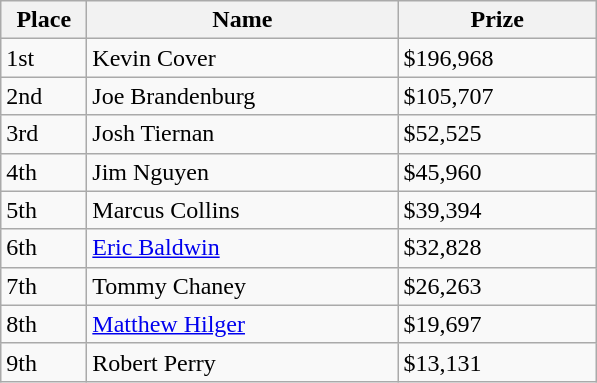<table class="wikitable">
<tr>
<th width="50">Place</th>
<th width="200">Name</th>
<th width="125">Prize</th>
</tr>
<tr>
<td>1st</td>
<td>Kevin Cover</td>
<td>$196,968</td>
</tr>
<tr>
<td>2nd</td>
<td>Joe Brandenburg</td>
<td>$105,707</td>
</tr>
<tr>
<td>3rd</td>
<td>Josh Tiernan</td>
<td>$52,525</td>
</tr>
<tr>
<td>4th</td>
<td>Jim Nguyen</td>
<td>$45,960</td>
</tr>
<tr>
<td>5th</td>
<td>Marcus Collins</td>
<td>$39,394</td>
</tr>
<tr>
<td>6th</td>
<td><a href='#'>Eric Baldwin</a></td>
<td>$32,828</td>
</tr>
<tr>
<td>7th</td>
<td>Tommy Chaney</td>
<td>$26,263</td>
</tr>
<tr>
<td>8th</td>
<td><a href='#'>Matthew Hilger</a></td>
<td>$19,697</td>
</tr>
<tr>
<td>9th</td>
<td>Robert Perry</td>
<td>$13,131</td>
</tr>
</table>
